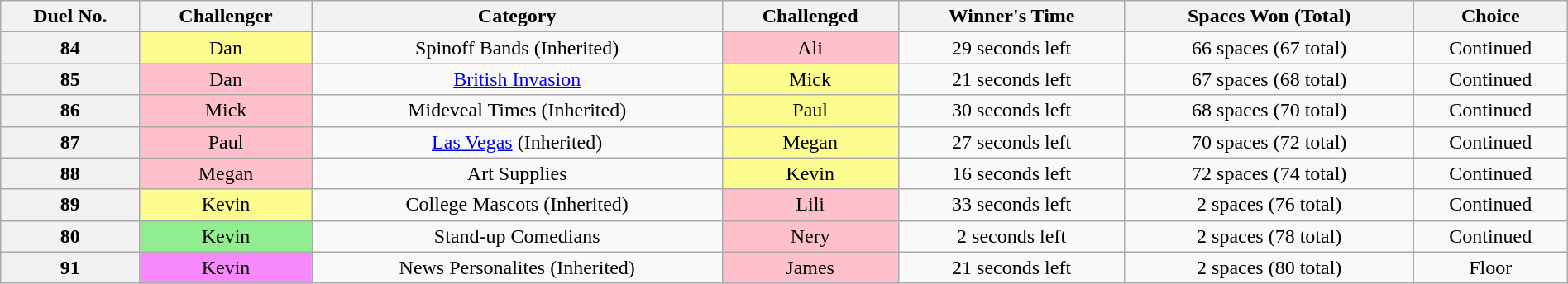<table class="wikitable sortable mw-collapsible mw-collapsed" style="text-align:center; width:100%">
<tr>
<th scope="col">Duel No.</th>
<th scope="col">Challenger</th>
<th scope="col">Category</th>
<th scope="col">Challenged</th>
<th scope="col">Winner's Time</th>
<th scope="col">Spaces Won (Total)</th>
<th scope="col">Choice</th>
</tr>
<tr>
<th>84</th>
<td style="background:#fdfc8f;">Dan</td>
<td>Spinoff Bands (Inherited)</td>
<td style="background:pink;">Ali</td>
<td>29 seconds left</td>
<td>66 spaces (67 total)</td>
<td>Continued</td>
</tr>
<tr>
<th>85</th>
<td style="background:pink;">Dan</td>
<td><a href='#'>British Invasion</a></td>
<td style="background:#fdfc8f;">Mick</td>
<td>21 seconds left</td>
<td>67 spaces (68 total)</td>
<td>Continued</td>
</tr>
<tr>
<th>86</th>
<td style="background:pink;">Mick</td>
<td>Mideveal Times (Inherited)</td>
<td style="background:#fdfc8f;">Paul</td>
<td>30 seconds left</td>
<td>68 spaces (70 total)</td>
<td>Continued</td>
</tr>
<tr>
<th>87</th>
<td style="background:pink;">Paul</td>
<td><a href='#'>Las Vegas</a> (Inherited)</td>
<td style="background:#fdfc8f;">Megan</td>
<td>27 seconds left</td>
<td>70 spaces (72 total)</td>
<td>Continued</td>
</tr>
<tr>
<th>88</th>
<td style="background:pink;">Megan</td>
<td>Art Supplies</td>
<td style="background:#fdfc8f;">Kevin</td>
<td>16 seconds left</td>
<td>72 spaces (74 total)</td>
<td>Continued</td>
</tr>
<tr>
<th>89</th>
<td style="background:#fdfc8f;">Kevin</td>
<td>College Mascots (Inherited)</td>
<td style="background:pink;">Lili</td>
<td>33 seconds left</td>
<td>2 spaces (76 total)</td>
<td>Continued</td>
</tr>
<tr>
<th>80</th>
<td style="background:lightgreen;">Kevin</td>
<td>Stand-up Comedians</td>
<td style="background:pink;">Nery</td>
<td>2 seconds left</td>
<td>2 spaces (78 total)</td>
<td>Continued</td>
</tr>
<tr>
<th>91</th>
<td style="background:#F888FD;">Kevin</td>
<td>News Personalites (Inherited)</td>
<td style="background:pink;">James</td>
<td>21 seconds left</td>
<td>2 spaces (80 total)</td>
<td>Floor</td>
</tr>
</table>
